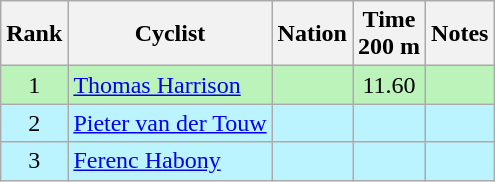<table class="wikitable sortable" style="text-align:center">
<tr>
<th>Rank</th>
<th>Cyclist</th>
<th>Nation</th>
<th>Time<br>200 m</th>
<th>Notes</th>
</tr>
<tr bgcolor=bbf3bb>
<td>1</td>
<td align=left><a href='#'>Thomas Harrison</a></td>
<td align=left></td>
<td>11.60</td>
<td></td>
</tr>
<tr bgcolor=bbf3ff>
<td>2</td>
<td align=left><a href='#'>Pieter van der Touw</a></td>
<td align=left></td>
<td></td>
<td></td>
</tr>
<tr bgcolor=bbf3ff>
<td>3</td>
<td align=left><a href='#'>Ferenc Habony</a></td>
<td align=left></td>
<td></td>
<td></td>
</tr>
</table>
